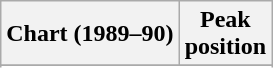<table class="wikitable sortable">
<tr>
<th>Chart (1989–90)</th>
<th>Peak<br>position</th>
</tr>
<tr>
</tr>
<tr>
</tr>
<tr>
</tr>
<tr>
</tr>
<tr>
</tr>
<tr>
</tr>
</table>
